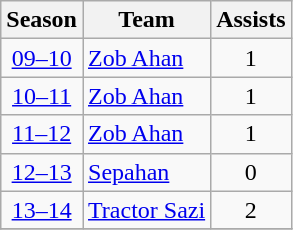<table class="wikitable" style="text-align: center;">
<tr>
<th>Season</th>
<th>Team</th>
<th>Assists</th>
</tr>
<tr>
<td><a href='#'>09–10</a></td>
<td align="left"><a href='#'>Zob Ahan</a></td>
<td>1</td>
</tr>
<tr>
<td><a href='#'>10–11</a></td>
<td align="left"><a href='#'>Zob Ahan</a></td>
<td>1</td>
</tr>
<tr>
<td><a href='#'>11–12</a></td>
<td align="left"><a href='#'>Zob Ahan</a></td>
<td>1</td>
</tr>
<tr>
<td><a href='#'>12–13</a></td>
<td align="left"><a href='#'>Sepahan</a></td>
<td>0</td>
</tr>
<tr>
<td><a href='#'>13–14</a></td>
<td align="left"><a href='#'>Tractor Sazi</a></td>
<td>2</td>
</tr>
<tr>
</tr>
</table>
